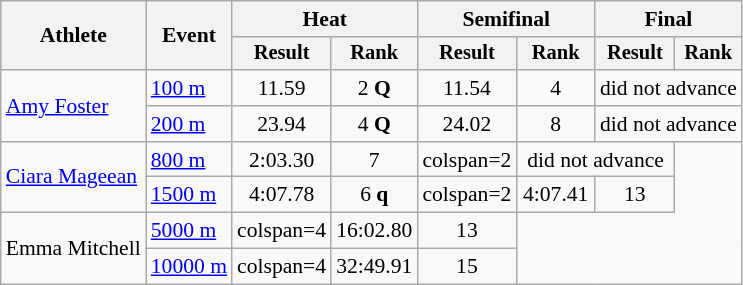<table class="wikitable" style="font-size:90%">
<tr>
<th rowspan=2>Athlete</th>
<th rowspan=2>Event</th>
<th colspan=2>Heat</th>
<th colspan=2>Semifinal</th>
<th colspan=2>Final</th>
</tr>
<tr style="font-size:95%">
<th>Result</th>
<th>Rank</th>
<th>Result</th>
<th>Rank</th>
<th>Result</th>
<th>Rank</th>
</tr>
<tr align=center>
<td align=left rowspan=2><a href='#'>Amy Foster</a></td>
<td align=left><a href='#'>100 m</a></td>
<td>11.59</td>
<td>2 <strong>Q</strong></td>
<td>11.54</td>
<td>4</td>
<td colspan=2>did not advance</td>
</tr>
<tr align=center>
<td align=left><a href='#'>200 m</a></td>
<td>23.94</td>
<td>4 <strong>Q</strong></td>
<td>24.02</td>
<td>8</td>
<td colspan=2>did not advance</td>
</tr>
<tr align=center>
<td align=left rowspan=2><a href='#'>Ciara Mageean</a></td>
<td align=left><a href='#'>800 m</a></td>
<td>2:03.30</td>
<td>7</td>
<td>colspan=2 </td>
<td colspan=2>did not advance</td>
</tr>
<tr align=center>
<td align=left><a href='#'>1500 m</a></td>
<td>4:07.78</td>
<td>6 <strong>q</strong></td>
<td>colspan=2 </td>
<td>4:07.41</td>
<td>13</td>
</tr>
<tr align=center>
<td align=left rowspan=2>Emma Mitchell</td>
<td align=left><a href='#'>5000 m</a></td>
<td>colspan=4 </td>
<td>16:02.80</td>
<td>13</td>
</tr>
<tr align=center>
<td align=left><a href='#'>10000 m</a></td>
<td>colspan=4 </td>
<td>32:49.91</td>
<td>15</td>
</tr>
</table>
